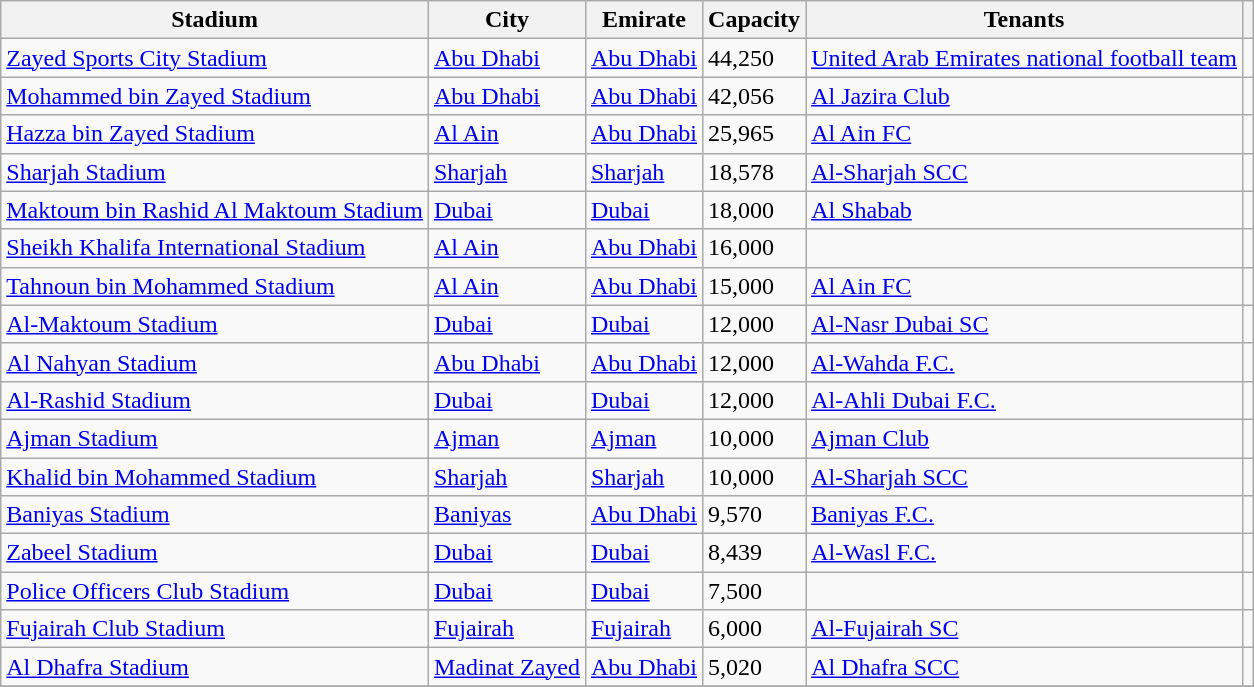<table class="wikitable plainrowheaders sortable">
<tr>
<th scope="col">Stadium</th>
<th scope="col">City</th>
<th scope="col">Emirate</th>
<th scope="col">Capacity</th>
<th scope="col">Tenants</th>
<th scope="col" class="unsortable"></th>
</tr>
<tr>
<td><a href='#'>Zayed Sports City Stadium</a></td>
<td><a href='#'>Abu Dhabi</a></td>
<td><a href='#'>Abu Dhabi</a></td>
<td>44,250</td>
<td><a href='#'>United Arab Emirates national football team</a></td>
<td></td>
</tr>
<tr>
<td><a href='#'>Mohammed bin Zayed Stadium</a></td>
<td><a href='#'>Abu Dhabi</a></td>
<td><a href='#'>Abu Dhabi</a></td>
<td>42,056</td>
<td><a href='#'>Al Jazira Club</a></td>
<td></td>
</tr>
<tr>
<td><a href='#'>Hazza bin Zayed Stadium</a></td>
<td><a href='#'>Al Ain</a></td>
<td><a href='#'>Abu Dhabi</a></td>
<td>25,965</td>
<td><a href='#'>Al Ain FC</a></td>
<td></td>
</tr>
<tr>
<td><a href='#'>Sharjah Stadium</a></td>
<td><a href='#'>Sharjah</a></td>
<td><a href='#'>Sharjah</a></td>
<td>18,578</td>
<td><a href='#'>Al-Sharjah SCC</a></td>
<td></td>
</tr>
<tr>
<td><a href='#'>Maktoum bin Rashid Al Maktoum Stadium</a></td>
<td><a href='#'>Dubai</a></td>
<td><a href='#'>Dubai</a></td>
<td>18,000</td>
<td><a href='#'>Al Shabab</a></td>
<td></td>
</tr>
<tr>
<td><a href='#'>Sheikh Khalifa International Stadium</a></td>
<td><a href='#'>Al Ain</a></td>
<td><a href='#'>Abu Dhabi</a></td>
<td>16,000</td>
<td></td>
<td></td>
</tr>
<tr>
<td><a href='#'>Tahnoun bin Mohammed Stadium</a></td>
<td><a href='#'>Al Ain</a></td>
<td><a href='#'>Abu Dhabi</a></td>
<td>15,000</td>
<td><a href='#'>Al Ain FC</a></td>
<td></td>
</tr>
<tr>
<td><a href='#'>Al-Maktoum Stadium</a></td>
<td><a href='#'>Dubai</a></td>
<td><a href='#'>Dubai</a></td>
<td>12,000</td>
<td><a href='#'>Al-Nasr Dubai SC</a></td>
<td></td>
</tr>
<tr>
<td><a href='#'>Al Nahyan Stadium</a></td>
<td><a href='#'>Abu Dhabi</a></td>
<td><a href='#'>Abu Dhabi</a></td>
<td>12,000</td>
<td><a href='#'>Al-Wahda F.C.</a></td>
<td></td>
</tr>
<tr>
<td><a href='#'>Al-Rashid Stadium</a></td>
<td><a href='#'>Dubai</a></td>
<td><a href='#'>Dubai</a></td>
<td>12,000</td>
<td><a href='#'>Al-Ahli Dubai F.C.</a></td>
<td></td>
</tr>
<tr>
<td><a href='#'>Ajman Stadium</a></td>
<td><a href='#'>Ajman</a></td>
<td><a href='#'>Ajman</a></td>
<td>10,000</td>
<td><a href='#'>Ajman Club</a></td>
<td></td>
</tr>
<tr>
<td><a href='#'>Khalid bin Mohammed Stadium</a></td>
<td><a href='#'>Sharjah</a></td>
<td><a href='#'>Sharjah</a></td>
<td>10,000</td>
<td><a href='#'>Al-Sharjah SCC</a></td>
<td></td>
</tr>
<tr>
<td><a href='#'>Baniyas Stadium</a></td>
<td><a href='#'>Baniyas</a></td>
<td><a href='#'>Abu Dhabi</a></td>
<td>9,570</td>
<td><a href='#'>Baniyas F.C.</a></td>
<td></td>
</tr>
<tr>
<td><a href='#'>Zabeel Stadium</a></td>
<td><a href='#'>Dubai</a></td>
<td><a href='#'>Dubai</a></td>
<td>8,439</td>
<td><a href='#'>Al-Wasl F.C.</a></td>
<td></td>
</tr>
<tr>
<td><a href='#'>Police Officers Club Stadium</a></td>
<td><a href='#'>Dubai</a></td>
<td><a href='#'>Dubai</a></td>
<td>7,500</td>
<td></td>
<td></td>
</tr>
<tr>
<td><a href='#'>Fujairah Club Stadium</a></td>
<td><a href='#'>Fujairah</a></td>
<td><a href='#'>Fujairah</a></td>
<td>6,000</td>
<td><a href='#'>Al-Fujairah SC</a></td>
<td></td>
</tr>
<tr>
<td><a href='#'>Al Dhafra Stadium</a></td>
<td><a href='#'>Madinat Zayed</a></td>
<td><a href='#'>Abu Dhabi</a></td>
<td>5,020</td>
<td><a href='#'>Al Dhafra SCC</a></td>
<td></td>
</tr>
<tr>
</tr>
</table>
